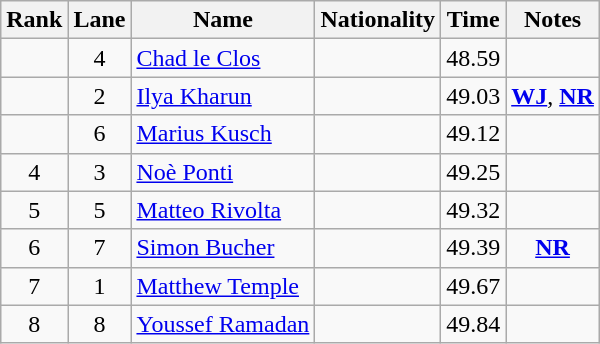<table class="wikitable sortable" style="text-align:center">
<tr>
<th>Rank</th>
<th>Lane</th>
<th>Name</th>
<th>Nationality</th>
<th>Time</th>
<th>Notes</th>
</tr>
<tr>
<td></td>
<td>4</td>
<td align=left><a href='#'>Chad le Clos</a></td>
<td align=left></td>
<td>48.59</td>
<td></td>
</tr>
<tr>
<td></td>
<td>2</td>
<td align=left><a href='#'>Ilya Kharun</a></td>
<td align=left></td>
<td>49.03</td>
<td><strong><a href='#'>WJ</a></strong>, <strong><a href='#'>NR</a></strong></td>
</tr>
<tr>
<td></td>
<td>6</td>
<td align=left><a href='#'>Marius Kusch</a></td>
<td align=left></td>
<td>49.12</td>
<td></td>
</tr>
<tr>
<td>4</td>
<td>3</td>
<td align=left><a href='#'>Noè Ponti</a></td>
<td align=left></td>
<td>49.25</td>
<td></td>
</tr>
<tr>
<td>5</td>
<td>5</td>
<td align=left><a href='#'>Matteo Rivolta</a></td>
<td align=left></td>
<td>49.32</td>
<td></td>
</tr>
<tr>
<td>6</td>
<td>7</td>
<td align=left><a href='#'>Simon Bucher</a></td>
<td align=left></td>
<td>49.39</td>
<td><strong><a href='#'>NR</a></strong></td>
</tr>
<tr>
<td>7</td>
<td>1</td>
<td align=left><a href='#'>Matthew Temple</a></td>
<td align=left></td>
<td>49.67</td>
<td></td>
</tr>
<tr>
<td>8</td>
<td>8</td>
<td align=left><a href='#'>Youssef Ramadan</a></td>
<td align=left></td>
<td>49.84</td>
<td></td>
</tr>
</table>
